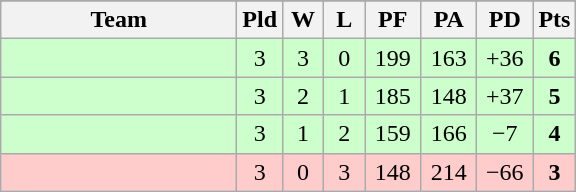<table class=wikitable>
<tr align=center>
</tr>
<tr>
<th width=150>Team</th>
<th width=20>Pld</th>
<th width=20>W</th>
<th width=20>L</th>
<th width=30>PF</th>
<th width=30>PA</th>
<th width=30>PD</th>
<th width=20>Pts</th>
</tr>
<tr align=center bgcolor=ccffcc>
<td align=left></td>
<td>3</td>
<td>3</td>
<td>0</td>
<td>199</td>
<td>163</td>
<td>+36</td>
<td><strong>6</strong></td>
</tr>
<tr align=center bgcolor=ccffcc>
<td align=left></td>
<td>3</td>
<td>2</td>
<td>1</td>
<td>185</td>
<td>148</td>
<td>+37</td>
<td><strong>5</strong></td>
</tr>
<tr align=center bgcolor=ccffcc>
<td align=left></td>
<td>3</td>
<td>1</td>
<td>2</td>
<td>159</td>
<td>166</td>
<td>−7</td>
<td><strong>4</strong></td>
</tr>
<tr align=center bgcolor=ffcccc>
<td align=left></td>
<td>3</td>
<td>0</td>
<td>3</td>
<td>148</td>
<td>214</td>
<td>−66</td>
<td><strong>3</strong></td>
</tr>
</table>
